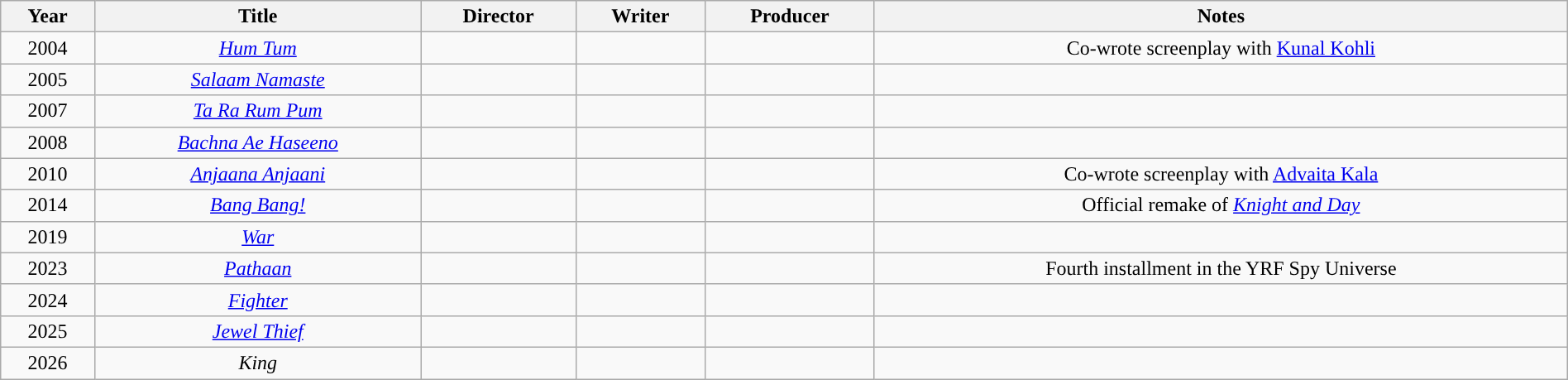<table class="wikitable sortable" style="width: 100%; text-align: center;">
<tr>
<th scope="col">Year</th>
<th scope="col">Title</th>
<th scope="col">Director</th>
<th scope="col">Writer</th>
<th scope="col">Producer</th>
<th scope="col" class="unsortable">Notes</th>
</tr>
<tr>
<td>2004</td>
<td style="text-align: center;"><em><a href='#'>Hum Tum</a></em></td>
<td></td>
<td></td>
<td></td>
<td style="text-align: center;">Co-wrote screenplay with <a href='#'>Kunal Kohli</a></td>
</tr>
<tr>
<td>2005</td>
<td style="text-align: center;"><em><a href='#'>Salaam Namaste</a></em></td>
<td></td>
<td></td>
<td></td>
<td></td>
</tr>
<tr>
<td>2007</td>
<td style="text-align: center;"><em><a href='#'>Ta Ra Rum Pum</a></em></td>
<td></td>
<td></td>
<td></td>
<td></td>
</tr>
<tr>
<td>2008</td>
<td style="text-align: center;"><em><a href='#'>Bachna Ae Haseeno</a></em></td>
<td></td>
<td></td>
<td></td>
<td></td>
</tr>
<tr>
<td>2010</td>
<td style="text-align: center;"><em><a href='#'>Anjaana Anjaani</a></em></td>
<td></td>
<td></td>
<td></td>
<td style="text-align: center;">Co-wrote screenplay with <a href='#'>Advaita Kala</a></td>
</tr>
<tr>
<td>2014</td>
<td style="text-align: center;"><em><a href='#'>Bang Bang!</a></em></td>
<td></td>
<td></td>
<td></td>
<td style="text-align: center;">Official remake of <em><a href='#'>Knight and Day</a></em></td>
</tr>
<tr>
<td>2019</td>
<td style="text-align: center;"><em><a href='#'>War</a></em></td>
<td></td>
<td></td>
<td></td>
<td style="text-align: center;"></td>
</tr>
<tr>
<td>2023</td>
<td style="text-align: center;"><em><a href='#'>Pathaan</a></em></td>
<td></td>
<td></td>
<td></td>
<td style="text-align: center;">Fourth installment in the YRF Spy Universe</td>
</tr>
<tr>
<td>2024</td>
<td style="text-align: center;"><em><a href='#'>Fighter</a></em></td>
<td></td>
<td></td>
<td></td>
<td style="text-align: center;"></td>
</tr>
<tr>
<td>2025</td>
<td style="text-align: center;"><em><a href='#'>Jewel Thief</a></em></td>
<td></td>
<td></td>
<td></td>
<td style="text-align: center;"></td>
</tr>
<tr>
<td>2026</td>
<td style="text-align: center;"><em>King</em></td>
<td></td>
<td></td>
<td></td>
<td style="text-align: center;"></td>
</tr>
</table>
